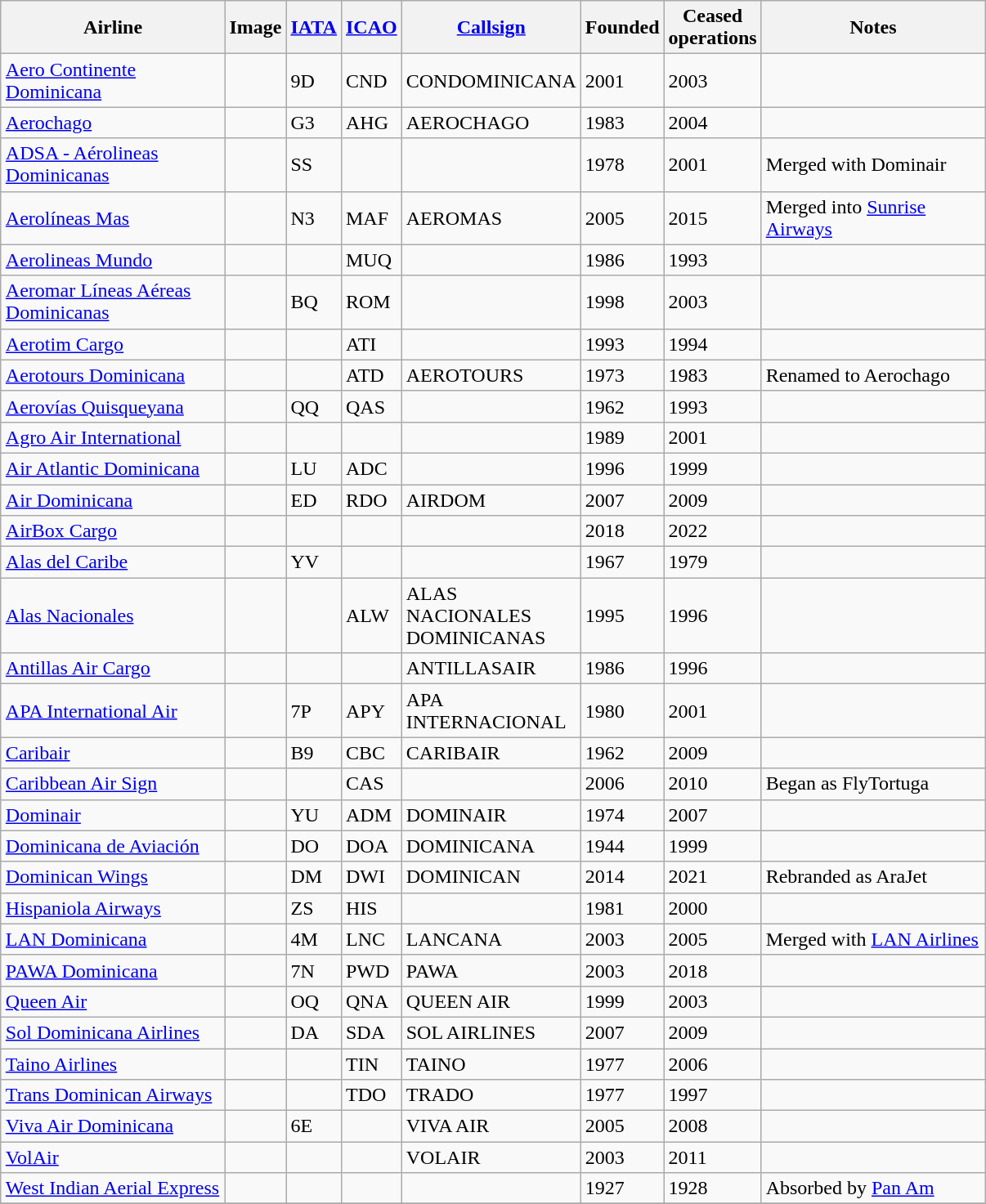<table class="wikitable sortable" style="border-collapse:collapse; margin:auto;" border="1" cellpadding="3">
<tr valign="middle">
<th style="width:175px;">Airline</th>
<th>Image</th>
<th><a href='#'>IATA</a></th>
<th><a href='#'>ICAO</a></th>
<th style="width:120px;"><a href='#'>Callsign</a></th>
<th>Founded</th>
<th>Ceased<br>operations</th>
<th style="width:175px;">Notes</th>
</tr>
<tr>
<td><a href='#'>Aero Continente Dominicana</a></td>
<td></td>
<td>9D</td>
<td>CND</td>
<td>CONDOMINICANA</td>
<td>2001</td>
<td>2003</td>
<td></td>
</tr>
<tr>
<td><a href='#'>Aerochago</a></td>
<td></td>
<td>G3</td>
<td>AHG</td>
<td>AEROCHAGO</td>
<td>1983</td>
<td>2004</td>
<td></td>
</tr>
<tr>
<td><a href='#'>ADSA - Aérolineas Dominicanas</a></td>
<td></td>
<td>SS</td>
<td></td>
<td></td>
<td>1978</td>
<td>2001</td>
<td>Merged with Dominair</td>
</tr>
<tr>
<td><a href='#'>Aerolíneas Mas</a></td>
<td></td>
<td>N3</td>
<td>MAF</td>
<td>AEROMAS</td>
<td>2005</td>
<td>2015</td>
<td>Merged into <a href='#'>Sunrise Airways</a></td>
</tr>
<tr>
<td><a href='#'>Aerolineas Mundo</a></td>
<td></td>
<td></td>
<td>MUQ</td>
<td></td>
<td>1986</td>
<td>1993</td>
<td></td>
</tr>
<tr>
<td><a href='#'>Aeromar Líneas Aéreas Dominicanas</a></td>
<td></td>
<td>BQ</td>
<td>ROM</td>
<td></td>
<td>1998</td>
<td>2003</td>
<td></td>
</tr>
<tr>
<td><a href='#'>Aerotim Cargo</a></td>
<td></td>
<td></td>
<td>ATI</td>
<td></td>
<td>1993</td>
<td>1994</td>
<td></td>
</tr>
<tr>
<td><a href='#'>Aerotours Dominicana</a></td>
<td></td>
<td></td>
<td>ATD</td>
<td>AEROTOURS</td>
<td>1973</td>
<td>1983</td>
<td>Renamed to Aerochago</td>
</tr>
<tr>
<td><a href='#'>Aerovías Quisqueyana</a></td>
<td></td>
<td>QQ</td>
<td>QAS</td>
<td></td>
<td>1962</td>
<td>1993</td>
<td></td>
</tr>
<tr>
<td><a href='#'>Agro Air International</a></td>
<td></td>
<td></td>
<td></td>
<td></td>
<td>1989</td>
<td>2001</td>
<td></td>
</tr>
<tr>
<td><a href='#'>Air Atlantic Dominicana</a></td>
<td></td>
<td>LU</td>
<td>ADC</td>
<td></td>
<td>1996</td>
<td>1999</td>
<td></td>
</tr>
<tr>
<td><a href='#'>Air Dominicana</a></td>
<td></td>
<td>ED</td>
<td>RDO</td>
<td>AIRDOM</td>
<td>2007</td>
<td>2009</td>
<td></td>
</tr>
<tr>
<td><a href='#'>AirBox Cargo</a></td>
<td></td>
<td></td>
<td></td>
<td></td>
<td>2018</td>
<td>2022</td>
<td></td>
</tr>
<tr>
<td><a href='#'>Alas del Caribe</a></td>
<td></td>
<td>YV</td>
<td></td>
<td></td>
<td>1967</td>
<td>1979</td>
<td></td>
</tr>
<tr>
<td><a href='#'>Alas Nacionales</a></td>
<td></td>
<td></td>
<td>ALW</td>
<td>ALAS NACIONALES DOMINICANAS</td>
<td>1995</td>
<td>1996</td>
<td></td>
</tr>
<tr>
<td><a href='#'>Antillas Air Cargo</a></td>
<td></td>
<td></td>
<td></td>
<td>ANTILLASAIR</td>
<td>1986</td>
<td>1996</td>
<td></td>
</tr>
<tr>
<td><a href='#'>APA International Air</a></td>
<td></td>
<td>7P</td>
<td>APY</td>
<td>APA INTERNACIONAL</td>
<td>1980</td>
<td>2001</td>
<td></td>
</tr>
<tr>
<td><a href='#'>Caribair</a></td>
<td></td>
<td>B9</td>
<td>CBC</td>
<td>CARIBAIR</td>
<td>1962</td>
<td>2009</td>
<td></td>
</tr>
<tr>
<td><a href='#'>Caribbean Air Sign</a></td>
<td></td>
<td></td>
<td>CAS</td>
<td></td>
<td>2006</td>
<td>2010</td>
<td>Began as FlyTortuga</td>
</tr>
<tr>
<td><a href='#'>Dominair</a></td>
<td></td>
<td>YU</td>
<td>ADM</td>
<td>DOMINAIR</td>
<td>1974</td>
<td>2007</td>
<td></td>
</tr>
<tr>
<td><a href='#'>Dominicana de Aviación</a></td>
<td></td>
<td>DO</td>
<td>DOA</td>
<td>DOMINICANA</td>
<td>1944</td>
<td>1999</td>
<td></td>
</tr>
<tr>
<td><a href='#'>Dominican Wings</a></td>
<td></td>
<td>DM</td>
<td>DWI</td>
<td>DOMINICAN</td>
<td>2014</td>
<td>2021</td>
<td>Rebranded as AraJet</td>
</tr>
<tr>
<td><a href='#'>Hispaniola Airways</a></td>
<td></td>
<td>ZS</td>
<td>HIS</td>
<td></td>
<td>1981</td>
<td>2000</td>
<td></td>
</tr>
<tr>
<td><a href='#'>LAN Dominicana</a></td>
<td></td>
<td>4M</td>
<td>LNC</td>
<td>LANCANA</td>
<td>2003</td>
<td>2005</td>
<td>Merged with <a href='#'>LAN Airlines</a></td>
</tr>
<tr>
<td><a href='#'>PAWA Dominicana</a></td>
<td></td>
<td>7N</td>
<td>PWD</td>
<td>PAWA</td>
<td>2003</td>
<td>2018</td>
<td></td>
</tr>
<tr>
<td><a href='#'>Queen Air</a></td>
<td></td>
<td>OQ</td>
<td>QNA</td>
<td>QUEEN AIR</td>
<td>1999</td>
<td>2003</td>
<td></td>
</tr>
<tr>
<td><a href='#'>Sol Dominicana Airlines</a></td>
<td></td>
<td>DA</td>
<td>SDA</td>
<td>SOL AIRLINES</td>
<td>2007</td>
<td>2009</td>
<td></td>
</tr>
<tr>
<td><a href='#'>Taino Airlines</a></td>
<td></td>
<td></td>
<td>TIN</td>
<td>TAINO</td>
<td>1977</td>
<td>2006</td>
<td></td>
</tr>
<tr>
<td><a href='#'>Trans Dominican Airways</a></td>
<td></td>
<td></td>
<td>TDO</td>
<td>TRADO</td>
<td>1977</td>
<td>1997</td>
<td></td>
</tr>
<tr>
<td><a href='#'>Viva Air Dominicana</a></td>
<td></td>
<td>6E</td>
<td></td>
<td>VIVA AIR</td>
<td>2005</td>
<td>2008</td>
<td></td>
</tr>
<tr>
<td><a href='#'>VolAir</a></td>
<td></td>
<td></td>
<td></td>
<td>VOLAIR</td>
<td>2003</td>
<td>2011</td>
<td></td>
</tr>
<tr>
<td><a href='#'>West Indian Aerial Express</a></td>
<td></td>
<td></td>
<td></td>
<td></td>
<td>1927</td>
<td>1928</td>
<td>Absorbed by <a href='#'>Pan Am</a></td>
</tr>
<tr>
</tr>
</table>
